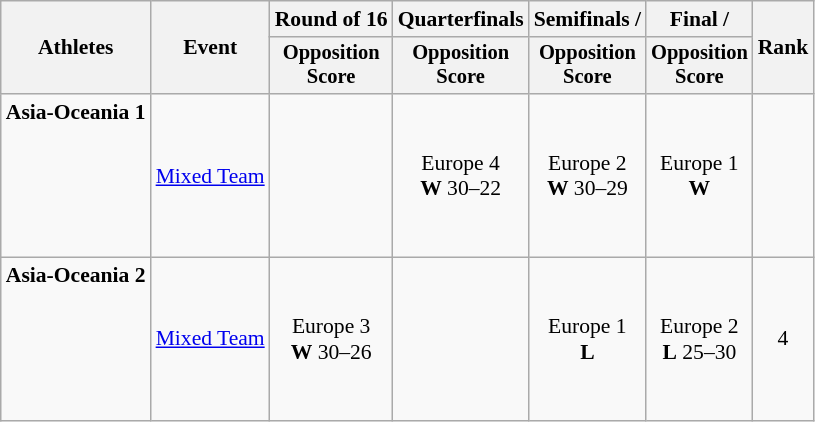<table class=wikitable style="font-size:90%">
<tr>
<th rowspan="2">Athletes</th>
<th rowspan="2">Event</th>
<th>Round of 16</th>
<th>Quarterfinals</th>
<th>Semifinals / </th>
<th>Final / </th>
<th rowspan=2>Rank</th>
</tr>
<tr style="font-size:95%">
<th>Opposition<br>Score</th>
<th>Opposition<br>Score</th>
<th>Opposition<br>Score</th>
<th>Opposition<br>Score</th>
</tr>
<tr align=center>
<td align=left><strong>Asia-Oceania 1</strong><br><br><br><br><br><br></td>
<td align=left><a href='#'>Mixed Team</a></td>
<td></td>
<td>Europe 4<br><strong>W</strong> 30–22</td>
<td>Europe 2<br><strong>W</strong> 30–29</td>
<td>Europe 1<br><strong>W</strong></td>
<td></td>
</tr>
<tr align=center>
<td align=left><strong>Asia-Oceania 2</strong><br><br><br><br><br><br></td>
<td align=left><a href='#'>Mixed Team</a></td>
<td>Europe 3<br><strong>W</strong> 30–26</td>
<td></td>
<td>Europe 1<br><strong>L</strong></td>
<td>Europe 2<br><strong>L</strong> 25–30</td>
<td>4</td>
</tr>
</table>
